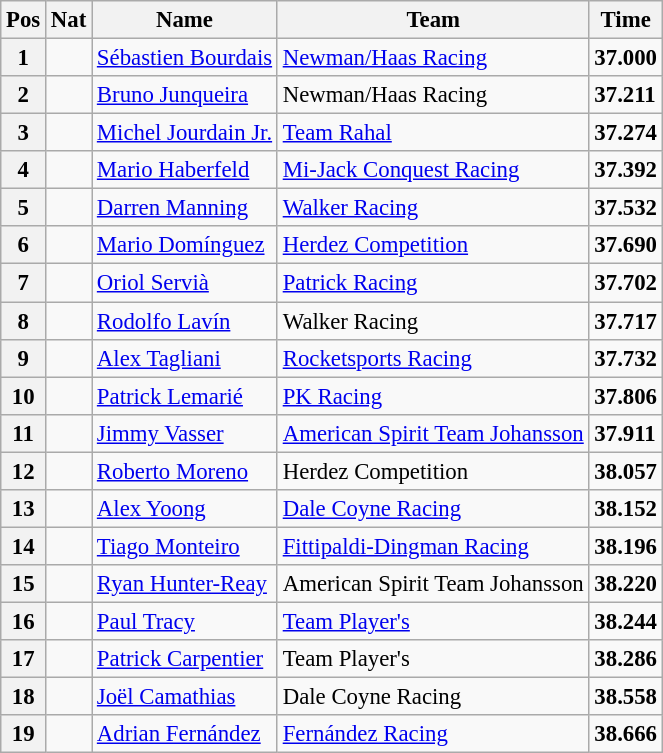<table class="wikitable" style="font-size: 95%;">
<tr>
<th>Pos</th>
<th>Nat</th>
<th>Name</th>
<th>Team</th>
<th>Time</th>
</tr>
<tr>
<th>1</th>
<td></td>
<td><a href='#'>Sébastien Bourdais</a></td>
<td><a href='#'>Newman/Haas Racing</a></td>
<td><strong>37.000</strong></td>
</tr>
<tr>
<th>2</th>
<td></td>
<td><a href='#'>Bruno Junqueira</a></td>
<td>Newman/Haas Racing</td>
<td><strong>37.211</strong></td>
</tr>
<tr>
<th>3</th>
<td></td>
<td><a href='#'>Michel Jourdain Jr.</a></td>
<td><a href='#'>Team Rahal</a></td>
<td><strong>37.274</strong></td>
</tr>
<tr>
<th>4</th>
<td></td>
<td><a href='#'>Mario Haberfeld</a></td>
<td><a href='#'>Mi-Jack Conquest Racing</a></td>
<td><strong>37.392</strong></td>
</tr>
<tr>
<th>5</th>
<td></td>
<td><a href='#'>Darren Manning</a></td>
<td><a href='#'>Walker Racing</a></td>
<td><strong>37.532</strong></td>
</tr>
<tr>
<th>6</th>
<td></td>
<td><a href='#'>Mario Domínguez</a></td>
<td><a href='#'>Herdez Competition</a></td>
<td><strong>37.690</strong></td>
</tr>
<tr>
<th>7</th>
<td></td>
<td><a href='#'>Oriol Servià</a></td>
<td><a href='#'>Patrick Racing</a></td>
<td><strong>37.702</strong></td>
</tr>
<tr>
<th>8</th>
<td></td>
<td><a href='#'>Rodolfo Lavín</a></td>
<td>Walker Racing</td>
<td><strong>37.717</strong></td>
</tr>
<tr>
<th>9</th>
<td></td>
<td><a href='#'>Alex Tagliani</a></td>
<td><a href='#'>Rocketsports Racing</a></td>
<td><strong>37.732</strong></td>
</tr>
<tr>
<th>10</th>
<td></td>
<td><a href='#'>Patrick Lemarié</a></td>
<td><a href='#'>PK Racing</a></td>
<td><strong>37.806</strong></td>
</tr>
<tr>
<th>11</th>
<td></td>
<td><a href='#'>Jimmy Vasser</a></td>
<td><a href='#'>American Spirit Team Johansson</a></td>
<td><strong>37.911</strong></td>
</tr>
<tr>
<th>12</th>
<td></td>
<td><a href='#'>Roberto Moreno</a></td>
<td>Herdez Competition</td>
<td><strong>38.057</strong></td>
</tr>
<tr>
<th>13</th>
<td></td>
<td><a href='#'>Alex Yoong</a></td>
<td><a href='#'>Dale Coyne Racing</a></td>
<td><strong>38.152</strong></td>
</tr>
<tr>
<th>14</th>
<td></td>
<td><a href='#'>Tiago Monteiro</a></td>
<td><a href='#'>Fittipaldi-Dingman Racing</a></td>
<td><strong>38.196</strong></td>
</tr>
<tr>
<th>15</th>
<td></td>
<td><a href='#'>Ryan Hunter-Reay</a></td>
<td>American Spirit Team Johansson</td>
<td><strong>38.220</strong></td>
</tr>
<tr>
<th>16</th>
<td></td>
<td><a href='#'>Paul Tracy</a></td>
<td><a href='#'>Team Player's</a></td>
<td><strong>38.244</strong></td>
</tr>
<tr>
<th>17</th>
<td></td>
<td><a href='#'>Patrick Carpentier</a></td>
<td>Team Player's</td>
<td><strong>38.286</strong></td>
</tr>
<tr>
<th>18</th>
<td></td>
<td><a href='#'>Joël Camathias</a></td>
<td>Dale Coyne Racing</td>
<td><strong>38.558</strong></td>
</tr>
<tr>
<th>19</th>
<td></td>
<td><a href='#'>Adrian Fernández</a></td>
<td><a href='#'>Fernández Racing</a></td>
<td><strong>38.666</strong></td>
</tr>
</table>
